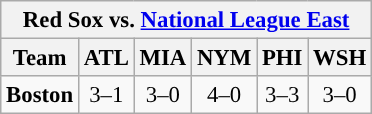<table class="wikitable" style="text-align:center; font-size: 95%;">
<tr>
<th colspan="6">Red Sox vs. <a href='#'>National League East</a></th>
</tr>
<tr>
<th>Team</th>
<th><strong>ATL</strong></th>
<th><strong>MIA</strong></th>
<th><strong>NYM</strong></th>
<th><strong>PHI</strong></th>
<th><strong>WSH</strong></th>
</tr>
<tr>
<td><strong>Boston</strong></td>
<td>3–1</td>
<td>3–0</td>
<td>4–0</td>
<td>3–3</td>
<td>3–0</td>
</tr>
</table>
